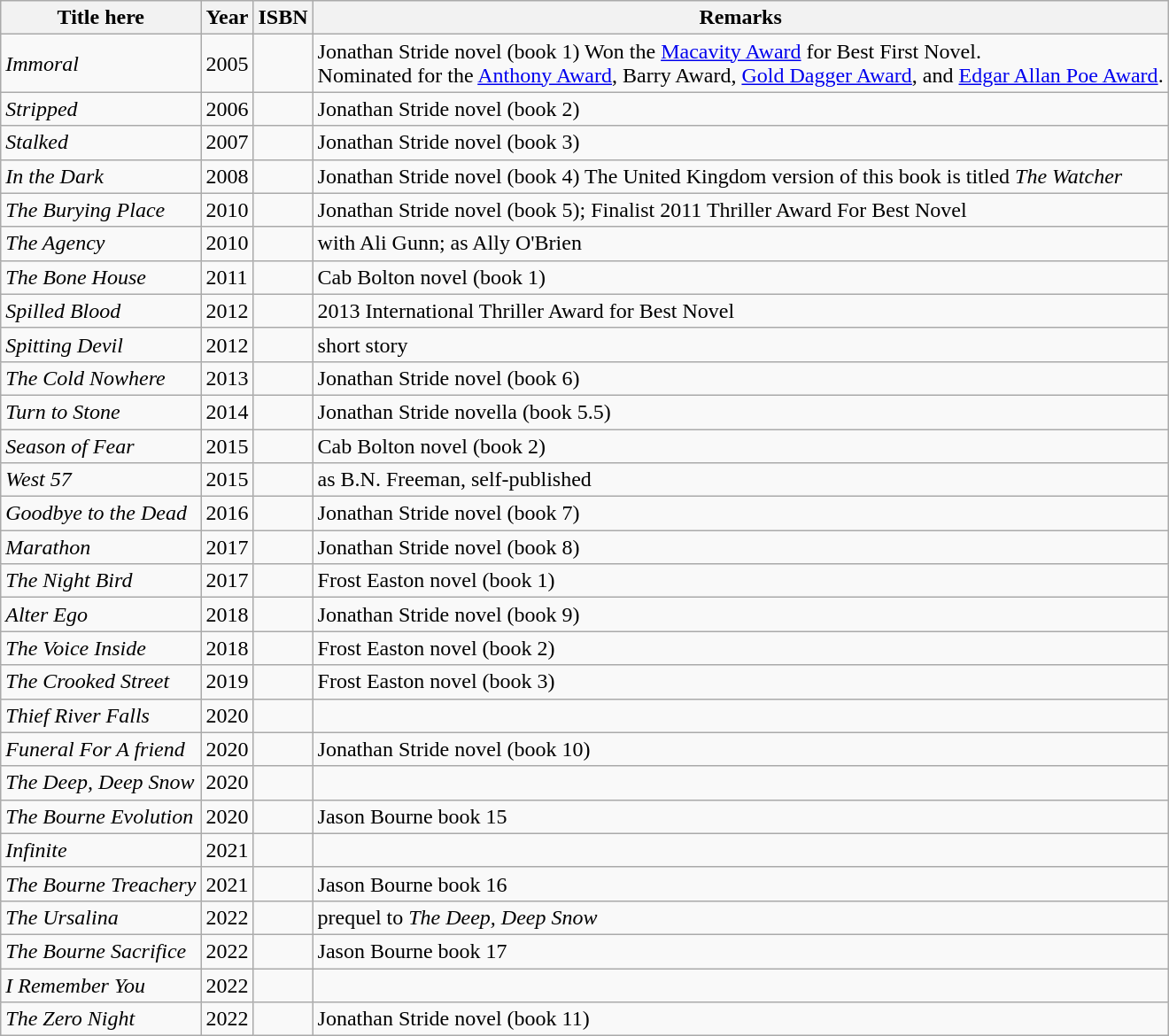<table class="wikitable" id="noveltable" border="1">
<tr>
<th>Title here</th>
<th>Year</th>
<th>ISBN</th>
<th>Remarks</th>
</tr>
<tr align="left">
<td><em>Immoral</em></td>
<td>2005</td>
<td></td>
<td>Jonathan Stride novel (book 1) Won the <a href='#'>Macavity Award</a> for Best First Novel.<br>Nominated for the <a href='#'>Anthony Award</a>, Barry Award, <a href='#'>Gold Dagger Award</a>, and <a href='#'>Edgar Allan Poe Award</a>.</td>
</tr>
<tr>
<td><em>Stripped</em></td>
<td>2006</td>
<td></td>
<td>Jonathan Stride novel (book 2)</td>
</tr>
<tr>
<td><em>Stalked</em></td>
<td>2007</td>
<td></td>
<td>Jonathan Stride novel (book 3)</td>
</tr>
<tr>
<td><em>In the Dark</em></td>
<td>2008</td>
<td></td>
<td>Jonathan Stride novel (book 4) The United Kingdom version of this book is titled <em>The Watcher</em></td>
</tr>
<tr>
<td><em>The Burying Place</em></td>
<td>2010</td>
<td></td>
<td>Jonathan Stride novel (book 5); Finalist 2011 Thriller Award For Best Novel</td>
</tr>
<tr>
<td><em>The Agency</em></td>
<td>2010</td>
<td></td>
<td>with Ali Gunn; as Ally O'Brien</td>
</tr>
<tr>
<td><em>The Bone House</em></td>
<td>2011</td>
<td></td>
<td>Cab Bolton novel (book 1)</td>
</tr>
<tr>
<td><em>Spilled Blood</em></td>
<td>2012</td>
<td></td>
<td>2013 International Thriller Award for Best Novel</td>
</tr>
<tr>
<td><em>Spitting Devil</em></td>
<td>2012</td>
<td></td>
<td>short story</td>
</tr>
<tr>
<td><em>The Cold Nowhere</em></td>
<td>2013</td>
<td></td>
<td>Jonathan Stride novel (book 6)</td>
</tr>
<tr>
<td><em>Turn to Stone</em></td>
<td>2014</td>
<td></td>
<td>Jonathan Stride novella (book 5.5)</td>
</tr>
<tr>
<td><em>Season of Fear</em></td>
<td>2015</td>
<td></td>
<td>Cab Bolton novel (book 2)</td>
</tr>
<tr>
<td><em>West 57</em></td>
<td>2015</td>
<td></td>
<td>as B.N. Freeman, self-published</td>
</tr>
<tr>
<td><em>Goodbye to the Dead</em></td>
<td>2016</td>
<td></td>
<td>Jonathan Stride novel (book 7)</td>
</tr>
<tr>
<td><em>Marathon</em></td>
<td>2017</td>
<td></td>
<td>Jonathan Stride novel (book 8)</td>
</tr>
<tr>
<td><em>The Night Bird</em></td>
<td>2017</td>
<td></td>
<td>Frost Easton novel (book 1)</td>
</tr>
<tr>
<td><em>Alter Ego</em></td>
<td>2018</td>
<td></td>
<td>Jonathan Stride novel (book 9)</td>
</tr>
<tr>
<td><em>The Voice Inside</em></td>
<td>2018</td>
<td></td>
<td>Frost Easton novel (book 2)</td>
</tr>
<tr>
<td><em>The Crooked Street</em></td>
<td>2019</td>
<td></td>
<td>Frost Easton novel (book 3)</td>
</tr>
<tr>
<td><em>Thief River Falls</em></td>
<td>2020</td>
<td></td>
<td></td>
</tr>
<tr>
<td><em>Funeral For A friend</em></td>
<td>2020</td>
<td></td>
<td>Jonathan Stride novel (book 10)</td>
</tr>
<tr>
<td><em>The Deep, Deep Snow</em></td>
<td>2020</td>
<td></td>
</tr>
<tr>
<td><em>The Bourne Evolution</em></td>
<td>2020</td>
<td></td>
<td>Jason Bourne book 15</td>
</tr>
<tr>
<td><em>Infinite</em></td>
<td>2021</td>
<td></td>
<td></td>
</tr>
<tr>
<td><em>The Bourne Treachery</em></td>
<td>2021</td>
<td></td>
<td>Jason Bourne book 16</td>
</tr>
<tr>
<td><em>The Ursalina</em></td>
<td>2022</td>
<td></td>
<td>prequel to <em>The Deep, Deep Snow</em></td>
</tr>
<tr>
<td><em>The Bourne Sacrifice</em></td>
<td>2022</td>
<td></td>
<td>Jason Bourne book 17</td>
</tr>
<tr>
<td><em>I Remember You</em></td>
<td>2022</td>
<td></td>
<td></td>
</tr>
<tr>
<td><em>The Zero Night</em></td>
<td>2022</td>
<td></td>
<td>Jonathan Stride novel (book 11)</td>
</tr>
</table>
